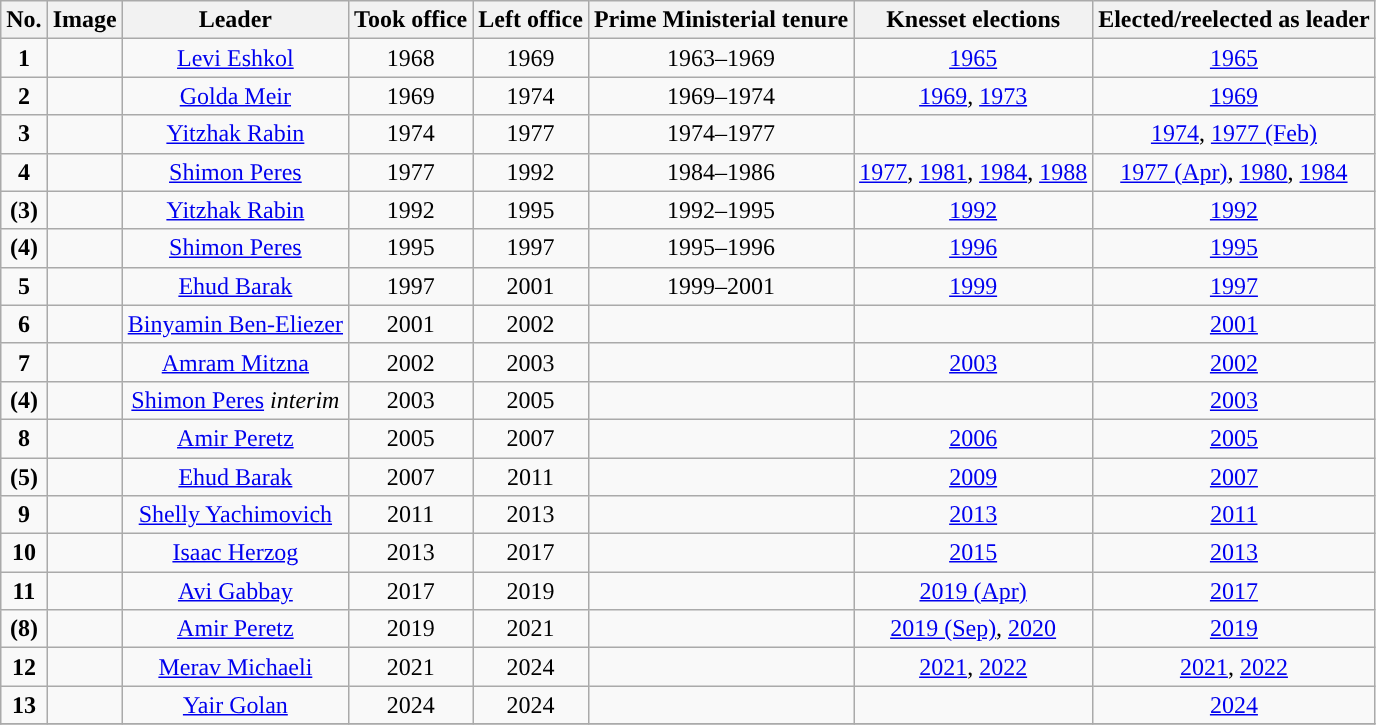<table class="wikitable" style="text-align: center; display:inline-table; margin-right:1em;">
<tr>
<th>No.</th>
<th>Image</th>
<th colspan="-">Leader</th>
<th>Took office</th>
<th>Left office</th>
<th>Prime Ministerial tenure</th>
<th>Knesset elections</th>
<th>Elected/reelected as leader</th>
</tr>
<tr>
<td style="background: "><strong>1</strong></td>
<td></td>
<td><a href='#'>Levi Eshkol</a></td>
<td>1968</td>
<td>1969</td>
<td>1963–1969</td>
<td><a href='#'>1965</a> </td>
<td><a href='#'>1965</a> </td>
</tr>
<tr>
<td style="background: "><strong>2</strong></td>
<td></td>
<td><a href='#'>Golda Meir</a></td>
<td>1969</td>
<td>1974</td>
<td>1969–1974</td>
<td><a href='#'>1969</a>, <a href='#'>1973</a></td>
<td><a href='#'>1969</a></td>
</tr>
<tr>
<td style="background: "><strong>3</strong></td>
<td></td>
<td><a href='#'>Yitzhak Rabin</a></td>
<td>1974</td>
<td>1977</td>
<td>1974–1977</td>
<td></td>
<td><a href='#'>1974</a>, <a href='#'>1977 (Feb)</a></td>
</tr>
<tr>
<td style="background: "><strong>4</strong></td>
<td></td>
<td><a href='#'>Shimon Peres</a></td>
<td>1977</td>
<td>1992</td>
<td>1984–1986</td>
<td><a href='#'>1977</a>, <a href='#'>1981</a>, <a href='#'>1984</a>, <a href='#'>1988</a></td>
<td><a href='#'>1977 (Apr)</a>, <a href='#'>1980</a>, <a href='#'>1984</a></td>
</tr>
<tr>
<td style="background: "><strong>(3)</strong></td>
<td></td>
<td><a href='#'>Yitzhak Rabin</a></td>
<td>1992</td>
<td>1995</td>
<td>1992–1995</td>
<td><a href='#'>1992</a></td>
<td><a href='#'>1992</a></td>
</tr>
<tr>
<td style="background: "><strong>(4)</strong></td>
<td></td>
<td><a href='#'>Shimon Peres</a></td>
<td>1995</td>
<td>1997</td>
<td>1995–1996</td>
<td><a href='#'>1996</a></td>
<td><a href='#'>1995</a></td>
</tr>
<tr>
<td style="background: "><strong>5</strong></td>
<td></td>
<td><a href='#'>Ehud Barak</a></td>
<td>1997</td>
<td>2001</td>
<td>1999–2001</td>
<td><a href='#'>1999</a></td>
<td><a href='#'>1997</a></td>
</tr>
<tr>
<td style="background: "><strong>6</strong></td>
<td></td>
<td><a href='#'>Binyamin Ben-Eliezer</a></td>
<td>2001</td>
<td>2002</td>
<td></td>
<td></td>
<td><a href='#'>2001</a></td>
</tr>
<tr>
<td style="background: "><strong>7</strong></td>
<td></td>
<td><a href='#'>Amram Mitzna</a></td>
<td>2002</td>
<td>2003</td>
<td></td>
<td><a href='#'>2003</a></td>
<td><a href='#'>2002</a></td>
</tr>
<tr>
<td style="background: "><strong>(4)</strong></td>
<td></td>
<td><a href='#'>Shimon Peres</a> <em>interim</em></td>
<td>2003</td>
<td>2005</td>
<td></td>
<td></td>
<td><a href='#'>2003</a></td>
</tr>
<tr>
<td style="background: "><strong>8</strong></td>
<td></td>
<td><a href='#'>Amir Peretz</a></td>
<td>2005</td>
<td>2007</td>
<td></td>
<td><a href='#'>2006</a></td>
<td><a href='#'>2005</a></td>
</tr>
<tr>
<td style="background: "><strong>(5)</strong></td>
<td></td>
<td><a href='#'>Ehud Barak</a></td>
<td>2007</td>
<td>2011</td>
<td></td>
<td><a href='#'>2009</a></td>
<td><a href='#'>2007</a></td>
</tr>
<tr>
<td style="background: "><strong>9</strong></td>
<td></td>
<td><a href='#'>Shelly Yachimovich</a></td>
<td>2011</td>
<td>2013</td>
<td></td>
<td><a href='#'>2013</a></td>
<td><a href='#'>2011</a></td>
</tr>
<tr>
<td style="background: "><strong>10</strong></td>
<td></td>
<td><a href='#'>Isaac Herzog</a></td>
<td>2013</td>
<td>2017</td>
<td></td>
<td><a href='#'>2015</a></td>
<td><a href='#'>2013</a></td>
</tr>
<tr>
<td style="background: "><strong>11</strong></td>
<td></td>
<td><a href='#'>Avi Gabbay</a></td>
<td>2017</td>
<td>2019</td>
<td></td>
<td><a href='#'>2019 (Apr)</a></td>
<td><a href='#'>2017</a></td>
</tr>
<tr>
<td style="background: "><strong>(8)</strong></td>
<td></td>
<td><a href='#'>Amir Peretz</a></td>
<td>2019</td>
<td>2021</td>
<td></td>
<td><a href='#'>2019 (Sep)</a>, <a href='#'>2020</a></td>
<td><a href='#'>2019</a></td>
</tr>
<tr>
<td style="background: "><strong>12</strong></td>
<td></td>
<td><a href='#'>Merav Michaeli</a></td>
<td>2021</td>
<td>2024</td>
<td></td>
<td><a href='#'>2021</a>, <a href='#'>2022</a></td>
<td><a href='#'>2021</a>, <a href='#'>2022</a></td>
</tr>
<tr>
<td style="background: "><strong>13</strong></td>
<td></td>
<td><a href='#'>Yair Golan</a></td>
<td>2024</td>
<td>2024</td>
<td></td>
<td></td>
<td><a href='#'>2024</a></td>
</tr>
<tr>
</tr>
</table>
